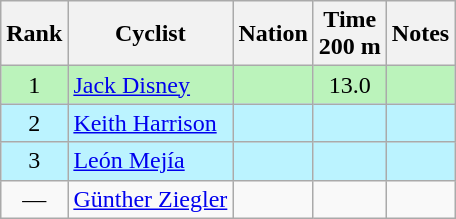<table class="wikitable sortable" style="text-align:center">
<tr>
<th>Rank</th>
<th>Cyclist</th>
<th>Nation</th>
<th>Time<br>200 m</th>
<th>Notes</th>
</tr>
<tr bgcolor=bbf3bb>
<td>1</td>
<td align=left><a href='#'>Jack Disney</a></td>
<td align=left></td>
<td>13.0</td>
<td></td>
</tr>
<tr bgcolor=bbf3ff>
<td>2</td>
<td align=left><a href='#'>Keith Harrison</a></td>
<td align=left></td>
<td></td>
<td></td>
</tr>
<tr bgcolor=bbf3ff>
<td>3</td>
<td align=left><a href='#'>León Mejía</a></td>
<td align=left></td>
<td></td>
<td></td>
</tr>
<tr>
<td data-sort-value=4>—</td>
<td align=left><a href='#'>Günther Ziegler</a></td>
<td align=left></td>
<td data-sort-value=99.9></td>
<td></td>
</tr>
</table>
